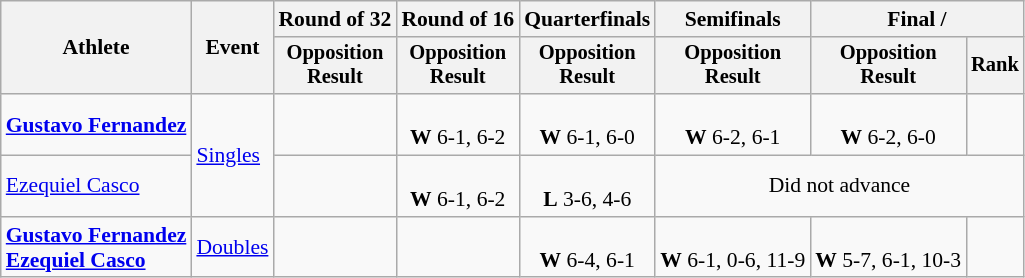<table class="wikitable" style="font-size:90%;">
<tr>
<th rowspan=2>Athlete</th>
<th rowspan=2>Event</th>
<th>Round of 32</th>
<th>Round of 16</th>
<th>Quarterfinals</th>
<th>Semifinals</th>
<th colspan=2>Final / </th>
</tr>
<tr style="font-size:95%">
<th>Opposition<br>Result</th>
<th>Opposition<br>Result</th>
<th>Opposition<br>Result</th>
<th>Opposition<br>Result</th>
<th>Opposition<br>Result</th>
<th>Rank</th>
</tr>
<tr align=center>
<td align=left><strong><a href='#'>Gustavo Fernandez</a></strong></td>
<td rowspan=2 align=left><a href='#'>Singles</a></td>
<td></td>
<td><br><strong>W</strong> 6-1, 6-2</td>
<td><br><strong>W</strong> 6-1, 6-0</td>
<td><br><strong>W</strong> 6-2, 6-1</td>
<td><br><strong>W</strong> 6-2, 6-0</td>
<td></td>
</tr>
<tr align=center>
<td align=left><a href='#'>Ezequiel Casco</a></td>
<td></td>
<td><br><strong>W</strong> 6-1, 6-2</td>
<td><br><strong>L</strong> 3-6, 4-6</td>
<td colspan=3>Did not advance</td>
</tr>
<tr align=center>
<td align=left><strong><a href='#'>Gustavo Fernandez</a><br><a href='#'>Ezequiel Casco</a></strong></td>
<td align=left><a href='#'>Doubles</a></td>
<td></td>
<td></td>
<td><br><strong>W</strong> 6-4, 6-1</td>
<td><br><strong>W</strong> 6-1, 0-6, 11-9</td>
<td><br><strong>W</strong> 5-7, 6-1, 10-3</td>
<td></td>
</tr>
</table>
